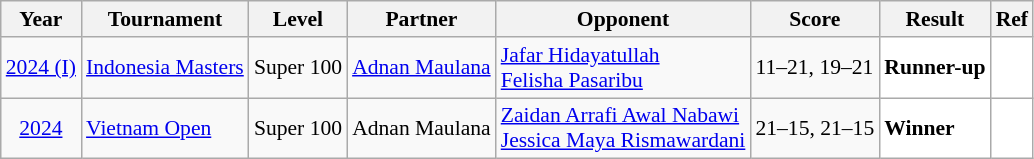<table class="sortable wikitable" style="font-size: 90%;">
<tr>
<th>Year</th>
<th>Tournament</th>
<th>Level</th>
<th>Partner</th>
<th>Opponent</th>
<th>Score</th>
<th>Result</th>
<th>Ref</th>
</tr>
<tr>
<td align="center"><a href='#'>2024 (I)</a></td>
<td align="left"><a href='#'>Indonesia Masters</a></td>
<td align="left">Super 100</td>
<td align="left"> <a href='#'>Adnan Maulana</a></td>
<td align="left"> <a href='#'>Jafar Hidayatullah</a><br> <a href='#'>Felisha Pasaribu</a></td>
<td align="left">11–21, 19–21</td>
<td style="text-align:left; background:white"> <strong>Runner-up</strong></td>
<td style="text-align:center; background:white"></td>
</tr>
<tr>
<td align="center"><a href='#'>2024</a></td>
<td align="left"><a href='#'>Vietnam Open</a></td>
<td align="left">Super 100</td>
<td align="left"> Adnan Maulana</td>
<td align="left"> <a href='#'>Zaidan Arrafi Awal Nabawi</a><br> <a href='#'>Jessica Maya Rismawardani</a></td>
<td align="left">21–15, 21–15</td>
<td style="text-align:left; background:white"> <strong>Winner</strong></td>
<td style="text-align:center; background:white"></td>
</tr>
</table>
